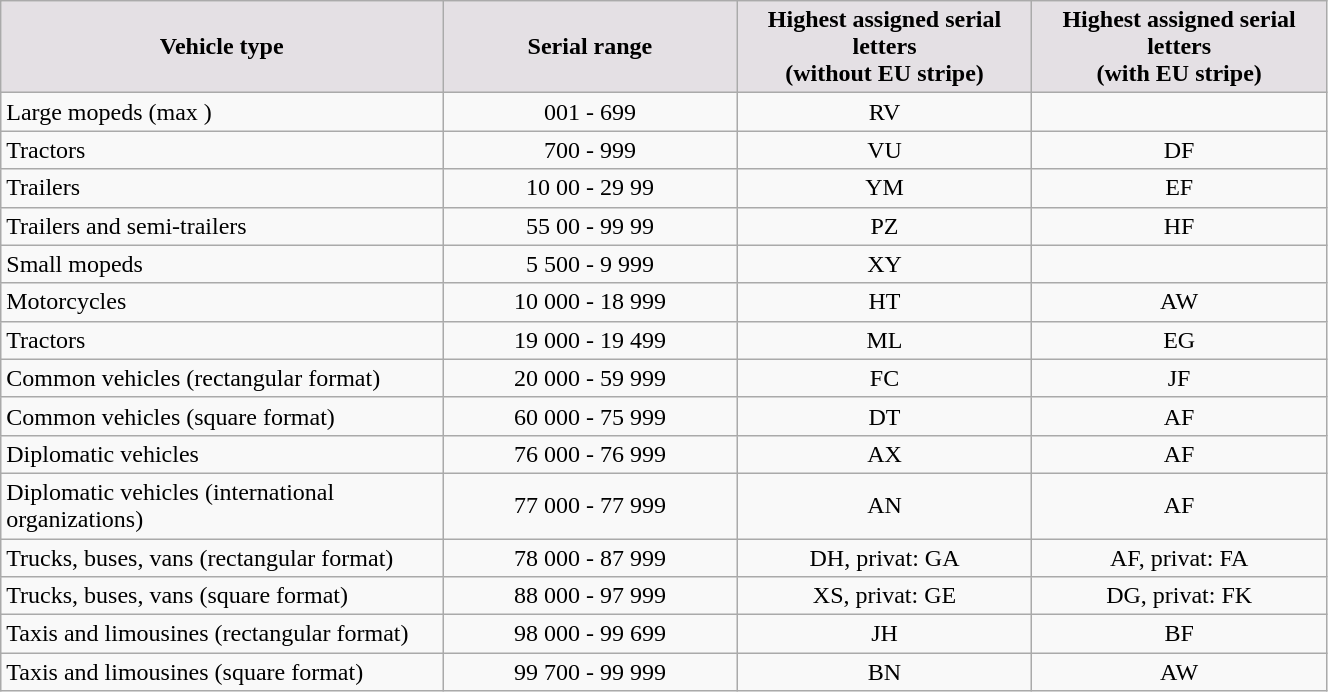<table width="70%" class="wikitable">
<tr>
<th width="33%" style="background:#e4e0e4;">Vehicle type</th>
<th width="22%" style="background:#e4e0e4;">Serial range</th>
<th width="22%" style="background:#e4e0e4;">Highest assigned serial letters<br> (without EU stripe)</th>
<th width="22%" style="background:#e4e0e4;">Highest assigned serial letters<br> (with EU stripe)</th>
</tr>
<tr>
<td>Large mopeds (max )</td>
<td align="center">001 - 699</td>
<td align="center">RV</td>
<td></td>
</tr>
<tr>
<td>Tractors</td>
<td align="center">700 - 999</td>
<td align="center">VU</td>
<td align="center">DF</td>
</tr>
<tr>
<td>Trailers</td>
<td align="center">10 00 - 29 99</td>
<td align="center">YM</td>
<td align="center">EF</td>
</tr>
<tr>
<td>Trailers and semi-trailers</td>
<td align="center">55 00 - 99 99</td>
<td align="center">PZ</td>
<td align="center">HF</td>
</tr>
<tr>
<td>Small mopeds</td>
<td align="center">5 500 - 9 999</td>
<td align="center">XY</td>
<td></td>
</tr>
<tr>
<td>Motorcycles</td>
<td align="center">10 000 - 18 999</td>
<td align="center">HT</td>
<td align="center">AW</td>
</tr>
<tr>
<td>Tractors</td>
<td align="center">19 000 - 19 499</td>
<td align="center">ML</td>
<td align="center">EG</td>
</tr>
<tr>
<td>Common vehicles (rectangular format)</td>
<td align="center">20 000 - 59 999</td>
<td align="center">FC</td>
<td align="center">JF</td>
</tr>
<tr>
<td>Common vehicles (square format)</td>
<td align="center">60 000 - 75 999</td>
<td align="center">DT</td>
<td align="center">AF</td>
</tr>
<tr>
<td>Diplomatic vehicles</td>
<td align="center">76 000 - 76 999</td>
<td align="center">AX</td>
<td align="center">AF</td>
</tr>
<tr>
<td>Diplomatic vehicles (international organizations)</td>
<td align="center">77 000 - 77 999</td>
<td align="center">AN</td>
<td align="center">AF</td>
</tr>
<tr>
<td>Trucks, buses, vans (rectangular format)</td>
<td align="center">78 000 - 87 999</td>
<td align="center">DH, privat: GA</td>
<td align="center">AF, privat: FA</td>
</tr>
<tr>
<td>Trucks, buses, vans (square format)</td>
<td align="center">88 000 - 97 999</td>
<td align="center">XS, privat: GE</td>
<td align="center">DG, privat: FK</td>
</tr>
<tr>
<td>Taxis and limousines (rectangular format)</td>
<td align="center">98 000 - 99 699</td>
<td align="center">JH</td>
<td align="center">BF</td>
</tr>
<tr>
<td>Taxis and limousines (square format)</td>
<td align="center">99 700 - 99 999</td>
<td align="center">BN</td>
<td align="center">AW</td>
</tr>
</table>
